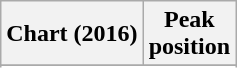<table class="wikitable sortable">
<tr>
<th>Chart (2016)</th>
<th>Peak<br>position</th>
</tr>
<tr>
</tr>
<tr>
</tr>
<tr>
</tr>
<tr>
</tr>
<tr>
</tr>
<tr>
</tr>
</table>
